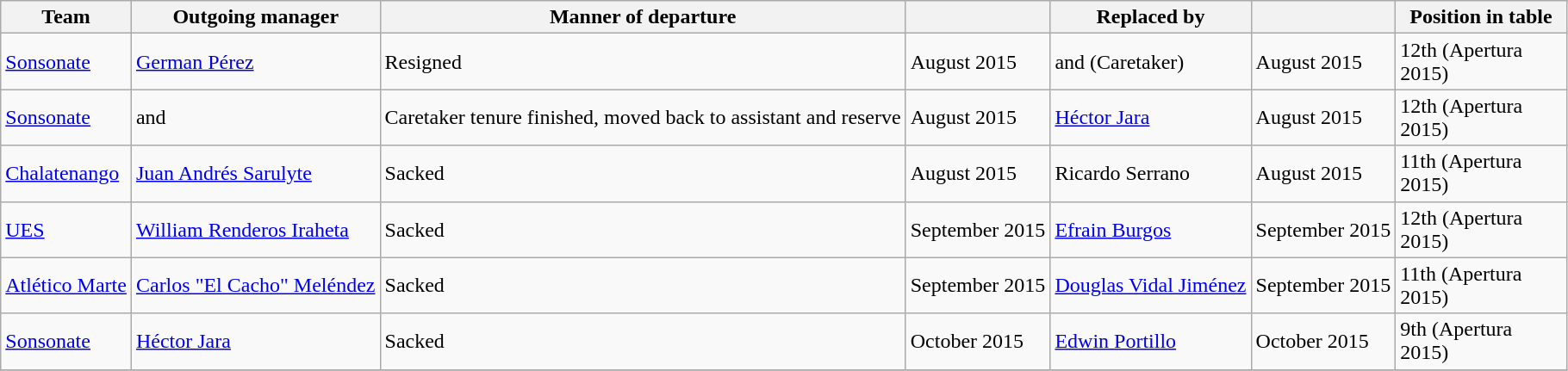<table class="wikitable">
<tr>
<th>Team</th>
<th>Outgoing manager</th>
<th>Manner of departure</th>
<th></th>
<th>Replaced by</th>
<th></th>
<th width=125px>Position in table</th>
</tr>
<tr>
<td><a href='#'>Sonsonate</a></td>
<td> <a href='#'>German Pérez</a></td>
<td>Resigned</td>
<td>August 2015</td>
<td> and  (Caretaker)</td>
<td>August 2015</td>
<td>12th (Apertura 2015)</td>
</tr>
<tr>
<td><a href='#'>Sonsonate</a></td>
<td> and </td>
<td>Caretaker tenure finished, moved back to assistant and reserve</td>
<td>August 2015</td>
<td> <a href='#'>Héctor Jara</a></td>
<td>August 2015</td>
<td>12th (Apertura 2015)</td>
</tr>
<tr>
<td><a href='#'>Chalatenango</a></td>
<td> <a href='#'>Juan Andrés Sarulyte</a></td>
<td>Sacked</td>
<td>August 2015</td>
<td> Ricardo Serrano</td>
<td>August 2015</td>
<td>11th (Apertura 2015)</td>
</tr>
<tr>
<td><a href='#'>UES</a></td>
<td> <a href='#'>William Renderos Iraheta</a></td>
<td>Sacked</td>
<td>September 2015</td>
<td> <a href='#'>Efrain Burgos</a></td>
<td>September 2015</td>
<td>12th (Apertura 2015)</td>
</tr>
<tr>
<td><a href='#'>Atlético Marte</a></td>
<td> <a href='#'>Carlos "El Cacho" Meléndez</a></td>
<td>Sacked</td>
<td>September 2015</td>
<td> <a href='#'>Douglas Vidal Jiménez</a></td>
<td>September 2015</td>
<td>11th (Apertura 2015)</td>
</tr>
<tr>
<td><a href='#'>Sonsonate</a></td>
<td> <a href='#'>Héctor Jara</a></td>
<td>Sacked</td>
<td>October 2015</td>
<td> <a href='#'>Edwin Portillo</a></td>
<td>October 2015</td>
<td>9th (Apertura 2015)</td>
</tr>
<tr>
</tr>
</table>
